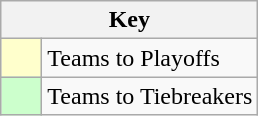<table class="wikitable" style="text-align: center;">
<tr>
<th colspan=2>Key</th>
</tr>
<tr>
<td style="background:#ffffcc; width:20px;"></td>
<td align=left>Teams to Playoffs</td>
</tr>
<tr>
<td style="background:#ccffcc; width:20px;"></td>
<td align=left>Teams to Tiebreakers</td>
</tr>
</table>
